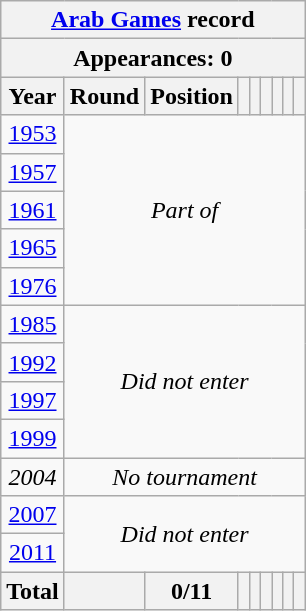<table class="wikitable" style="text-align: center;">
<tr>
<th colspan=9><a href='#'>Arab Games</a> record</th>
</tr>
<tr>
<th colspan=9>Appearances: 0</th>
</tr>
<tr>
<th>Year</th>
<th>Round</th>
<th>Position</th>
<th></th>
<th></th>
<th></th>
<th></th>
<th></th>
<th></th>
</tr>
<tr>
<td> <a href='#'>1953</a></td>
<td colspan=8 rowspan=5><em>Part of </em></td>
</tr>
<tr>
<td> <a href='#'>1957</a></td>
</tr>
<tr>
<td> <a href='#'>1961</a></td>
</tr>
<tr>
<td> <a href='#'>1965</a></td>
</tr>
<tr>
<td> <a href='#'>1976</a></td>
</tr>
<tr>
<td> <a href='#'>1985</a></td>
<td colspan=8 rowspan=4><em>Did not enter</em></td>
</tr>
<tr>
<td> <a href='#'>1992</a></td>
</tr>
<tr>
<td> <a href='#'>1997</a></td>
</tr>
<tr>
<td> <a href='#'>1999</a></td>
</tr>
<tr>
<td> <em>2004</em></td>
<td colspan=8><em>No tournament</em></td>
</tr>
<tr>
<td> <a href='#'>2007</a></td>
<td colspan=8 rowspan=2><em>Did not enter</em></td>
</tr>
<tr>
<td> <a href='#'>2011</a></td>
</tr>
<tr>
<th>Total</th>
<th></th>
<th>0/11</th>
<th></th>
<th></th>
<th></th>
<th></th>
<th></th>
<th></th>
</tr>
</table>
